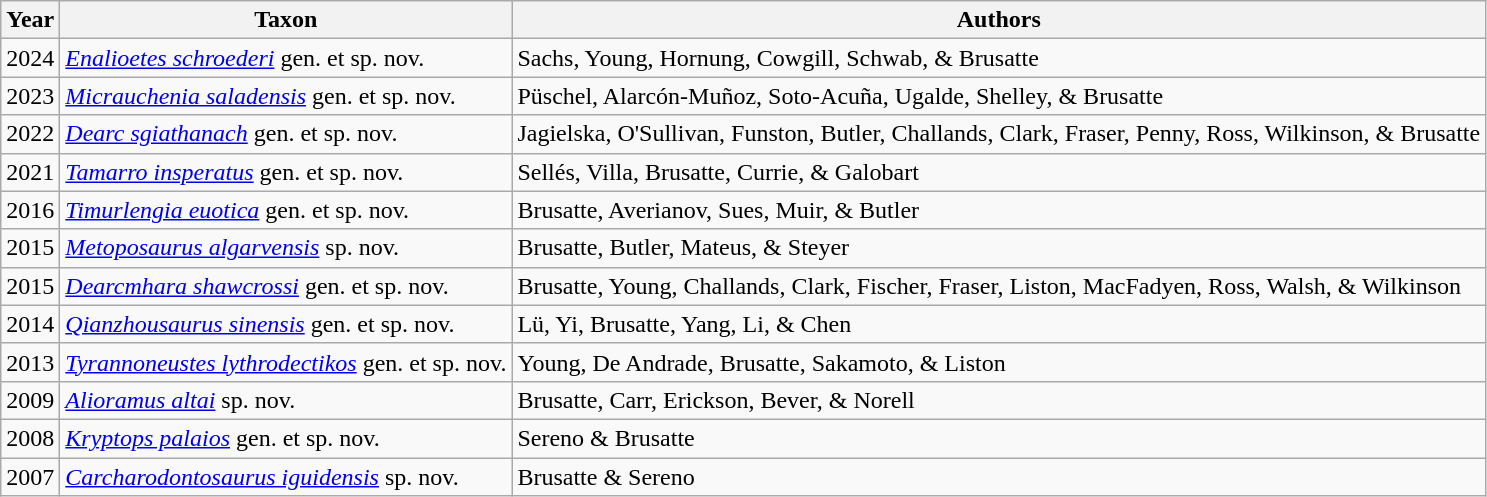<table class="wikitable sortable">
<tr>
<th>Year</th>
<th>Taxon</th>
<th>Authors</th>
</tr>
<tr>
<td>2024</td>
<td><em><a href='#'>Enalioetes schroederi</a></em> gen. et sp. nov.</td>
<td>Sachs, Young, Hornung, Cowgill, Schwab, & Brusatte</td>
</tr>
<tr>
<td>2023</td>
<td><em><a href='#'>Micrauchenia saladensis</a></em> gen. et sp. nov.</td>
<td>Püschel, Alarcón-Muñoz, Soto-Acuña, Ugalde, Shelley, & Brusatte</td>
</tr>
<tr>
<td>2022</td>
<td><em><a href='#'>Dearc sgiathanach</a></em> gen. et sp. nov.</td>
<td>Jagielska, O'Sullivan, Funston, Butler, Challands, Clark, Fraser, Penny, Ross, Wilkinson, & Brusatte</td>
</tr>
<tr>
<td>2021</td>
<td><em><a href='#'>Tamarro insperatus</a></em> gen. et sp. nov.</td>
<td>Sellés, Villa, Brusatte, Currie, & Galobart</td>
</tr>
<tr>
<td>2016</td>
<td><em><a href='#'>Timurlengia euotica</a></em> gen. et sp. nov.</td>
<td>Brusatte, Averianov, Sues, Muir, & Butler</td>
</tr>
<tr>
<td>2015</td>
<td><em><a href='#'>Metoposaurus algarvensis</a></em> sp. nov.</td>
<td>Brusatte, Butler, Mateus, & Steyer</td>
</tr>
<tr>
<td>2015</td>
<td><em><a href='#'>Dearcmhara shawcrossi</a></em> gen. et sp. nov.</td>
<td>Brusatte, Young, Challands, Clark, Fischer, Fraser, Liston, MacFadyen, Ross, Walsh, & Wilkinson</td>
</tr>
<tr>
<td>2014</td>
<td><em><a href='#'>Qianzhousaurus sinensis</a></em> gen. et sp. nov.</td>
<td>Lü, Yi, Brusatte, Yang, Li, & Chen</td>
</tr>
<tr>
<td>2013</td>
<td><em><a href='#'>Tyrannoneustes lythrodectikos</a></em> gen. et sp. nov.</td>
<td>Young, De Andrade, Brusatte, Sakamoto, & Liston</td>
</tr>
<tr>
<td>2009</td>
<td><em><a href='#'>Alioramus altai</a></em> sp. nov.</td>
<td>Brusatte, Carr, Erickson, Bever, & Norell</td>
</tr>
<tr>
<td>2008</td>
<td><em><a href='#'>Kryptops palaios</a></em> gen. et sp. nov.</td>
<td>Sereno & Brusatte</td>
</tr>
<tr>
<td>2007</td>
<td><em><a href='#'>Carcharodontosaurus iguidensis</a></em> sp. nov.</td>
<td>Brusatte & Sereno</td>
</tr>
</table>
